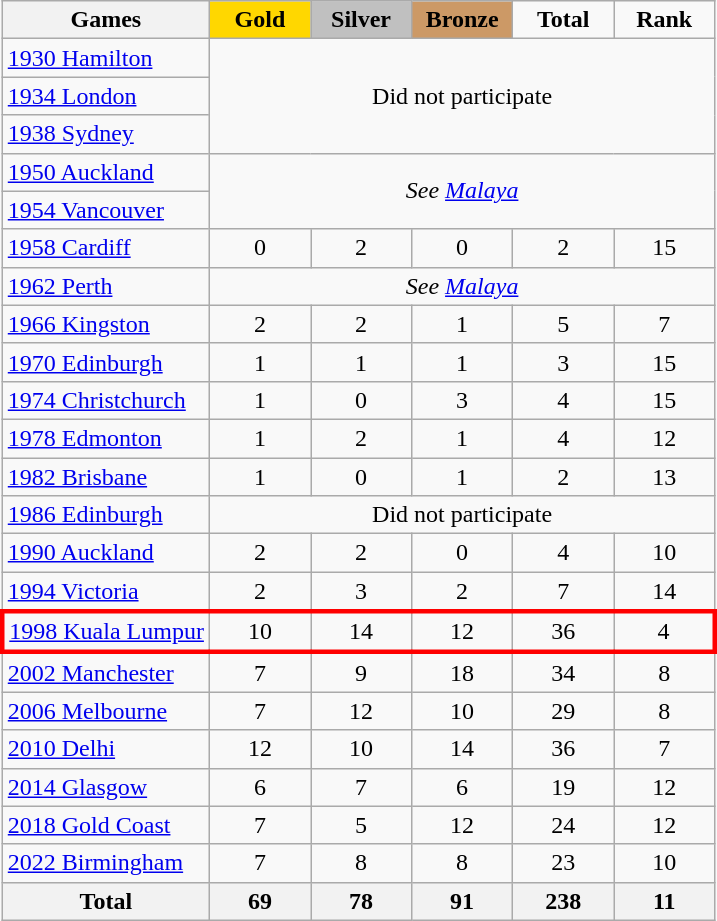<table class="wikitable" style="text-align:center">
<tr>
<th>Games</th>
<td width=60 bgcolor=gold><strong>Gold</strong></td>
<td width=60 bgcolor=silver><strong>Silver</strong></td>
<td width=60 bgcolor=cc9966><strong>Bronze</strong></td>
<td width=60><strong>Total</strong></td>
<td width=60><strong>Rank</strong></td>
</tr>
<tr>
<td align=left> <a href='#'>1930 Hamilton</a></td>
<td colspan=5; rowspan=3>Did not participate</td>
</tr>
<tr>
<td align=left> <a href='#'>1934 London</a></td>
</tr>
<tr>
<td align=left> <a href='#'>1938 Sydney</a></td>
</tr>
<tr>
<td align=left> <a href='#'>1950 Auckland</a></td>
<td colspan=5; rowspan="2"><em>See <a href='#'>Malaya</a></em></td>
</tr>
<tr>
<td align=left> <a href='#'>1954 Vancouver</a></td>
</tr>
<tr>
<td align=left> <a href='#'>1958 Cardiff</a></td>
<td>0</td>
<td>2</td>
<td>0</td>
<td>2</td>
<td>15</td>
</tr>
<tr>
<td align=left> <a href='#'>1962 Perth</a></td>
<td colspan="5"><em>See <a href='#'>Malaya</a></em></td>
</tr>
<tr>
<td align=left> <a href='#'>1966 Kingston</a></td>
<td>2</td>
<td>2</td>
<td>1</td>
<td>5</td>
<td>7</td>
</tr>
<tr>
<td align=left> <a href='#'>1970 Edinburgh</a></td>
<td>1</td>
<td>1</td>
<td>1</td>
<td>3</td>
<td>15</td>
</tr>
<tr>
<td align=left> <a href='#'>1974 Christchurch</a></td>
<td>1</td>
<td>0</td>
<td>3</td>
<td>4</td>
<td>15</td>
</tr>
<tr>
<td align=left> <a href='#'>1978 Edmonton</a></td>
<td>1</td>
<td>2</td>
<td>1</td>
<td>4</td>
<td>12</td>
</tr>
<tr>
<td align=left> <a href='#'>1982 Brisbane</a></td>
<td>1</td>
<td>0</td>
<td>1</td>
<td>2</td>
<td>13</td>
</tr>
<tr>
<td align=left> <a href='#'>1986 Edinburgh</a></td>
<td colspan=5>Did not participate</td>
</tr>
<tr>
<td align=left> <a href='#'>1990 Auckland</a></td>
<td>2</td>
<td>2</td>
<td>0</td>
<td>4</td>
<td>10</td>
</tr>
<tr>
<td align=left> <a href='#'>1994 Victoria</a></td>
<td>2</td>
<td>3</td>
<td>2</td>
<td>7</td>
<td>14</td>
</tr>
<tr style="border: 3px solid red">
<td align=left> <a href='#'>1998 Kuala Lumpur</a></td>
<td>10</td>
<td>14</td>
<td>12</td>
<td>36</td>
<td>4</td>
</tr>
<tr>
<td align=left> <a href='#'>2002 Manchester</a></td>
<td>7</td>
<td>9</td>
<td>18</td>
<td>34</td>
<td>8</td>
</tr>
<tr>
<td align=left> <a href='#'>2006 Melbourne</a></td>
<td>7</td>
<td>12</td>
<td>10</td>
<td>29</td>
<td>8</td>
</tr>
<tr>
<td align=left> <a href='#'>2010 Delhi</a></td>
<td>12</td>
<td>10</td>
<td>14</td>
<td>36</td>
<td>7</td>
</tr>
<tr>
<td align=left> <a href='#'>2014 Glasgow</a></td>
<td>6</td>
<td>7</td>
<td>6</td>
<td>19</td>
<td>12</td>
</tr>
<tr>
<td align=left> <a href='#'>2018 Gold Coast</a></td>
<td>7</td>
<td>5</td>
<td>12</td>
<td>24</td>
<td>12</td>
</tr>
<tr>
<td align=left> <a href='#'>2022 Birmingham</a></td>
<td>7</td>
<td>8</td>
<td>8</td>
<td>23</td>
<td>10</td>
</tr>
<tr>
<th>Total</th>
<th>69</th>
<th>78</th>
<th>91</th>
<th>238</th>
<th>11</th>
</tr>
</table>
